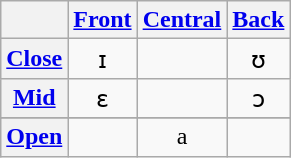<table class="IPA wikitable" style="text-align:center;">
<tr>
<th></th>
<th><a href='#'>Front</a></th>
<th><a href='#'>Central</a></th>
<th><a href='#'>Back</a></th>
</tr>
<tr>
<th><a href='#'>Close</a></th>
<td>ɪ</td>
<td></td>
<td>ʊ</td>
</tr>
<tr>
<th><a href='#'>Mid</a></th>
<td>ɛ</td>
<td></td>
<td>ɔ</td>
</tr>
<tr>
</tr>
<tr>
<th><a href='#'>Open</a></th>
<td></td>
<td>a</td>
<td></td>
</tr>
</table>
